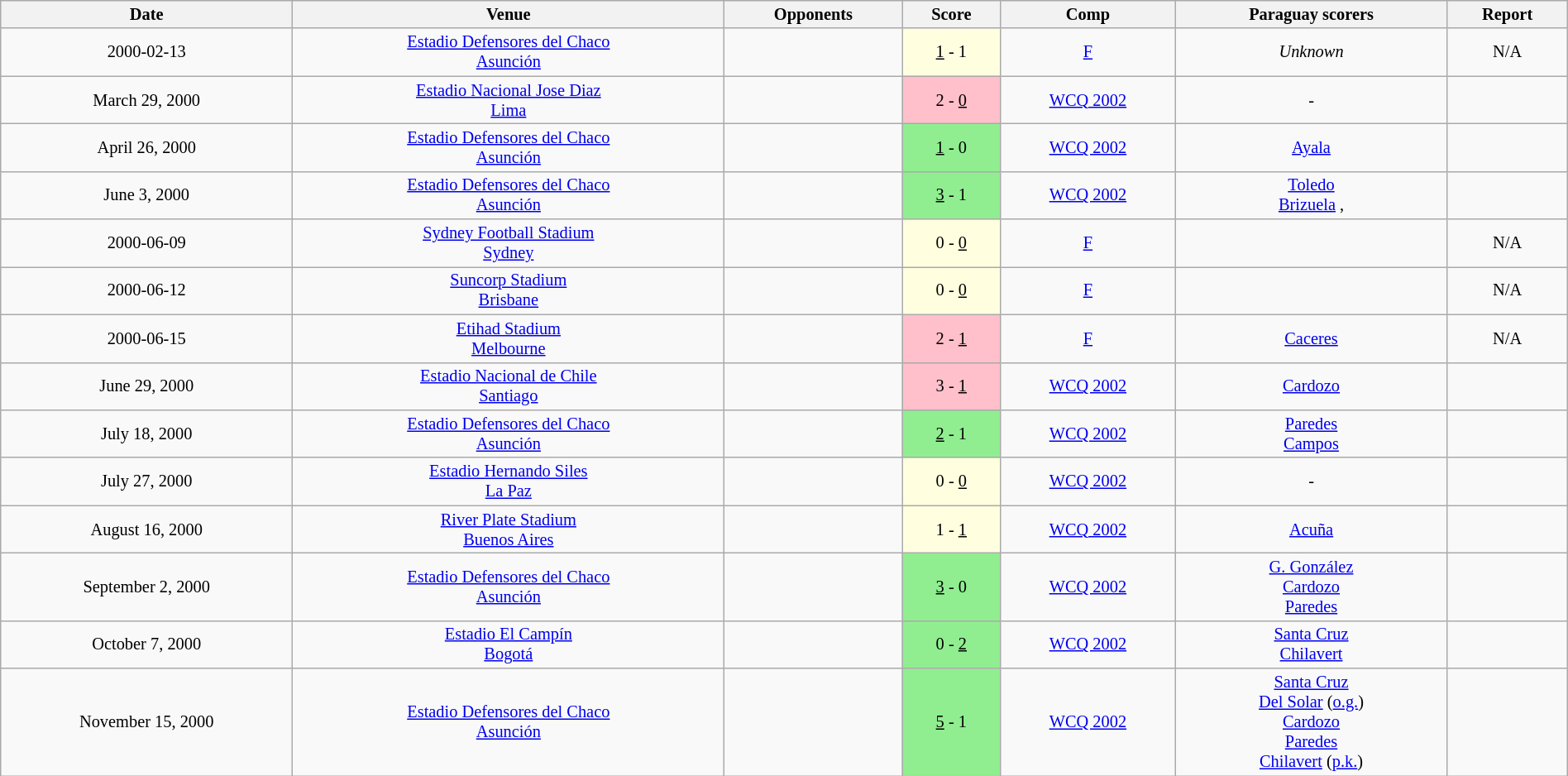<table class="wikitable"  style="font-size:85%; text-align:center; width:100%;">
<tr>
<th>Date</th>
<th>Venue</th>
<th>Opponents</th>
<th>Score</th>
<th>Comp</th>
<th>Paraguay scorers</th>
<th>Report</th>
</tr>
<tr>
<td>2000-02-13</td>
<td><a href='#'>Estadio Defensores del Chaco</a> <br> <a href='#'>Asunción</a></td>
<td></td>
<td style="background:lightyellow;"><u>1</u> - 1</td>
<td><a href='#'>F</a></td>
<td><em>Unknown</em></td>
<td>N/A</td>
</tr>
<tr>
<td>March 29, 2000</td>
<td><a href='#'>Estadio Nacional Jose Diaz</a><br> <a href='#'>Lima</a></td>
<td></td>
<td style="background:pink;">2 - <u>0</u></td>
<td><a href='#'>WCQ 2002</a></td>
<td>-</td>
<td></td>
</tr>
<tr>
<td>April 26, 2000</td>
<td><a href='#'>Estadio Defensores del Chaco</a> <br> <a href='#'>Asunción</a></td>
<td></td>
<td style="background:lightgreen;"><u>1</u> - 0</td>
<td><a href='#'>WCQ 2002</a></td>
<td><a href='#'>Ayala</a> </td>
<td></td>
</tr>
<tr>
<td>June 3, 2000</td>
<td><a href='#'>Estadio Defensores del Chaco</a> <br> <a href='#'>Asunción</a></td>
<td></td>
<td style="background:lightgreen;"><u>3</u> - 1</td>
<td><a href='#'>WCQ 2002</a></td>
<td><a href='#'>Toledo</a> <br><a href='#'>Brizuela</a> , </td>
<td></td>
</tr>
<tr>
<td>2000-06-09</td>
<td><a href='#'>Sydney Football Stadium</a> <br> <a href='#'>Sydney</a></td>
<td></td>
<td style="background:lightyellow;">0 - <u>0</u></td>
<td><a href='#'>F</a></td>
<td></td>
<td>N/A</td>
</tr>
<tr>
<td>2000-06-12</td>
<td><a href='#'>Suncorp Stadium</a> <br> <a href='#'>Brisbane</a></td>
<td></td>
<td style="background:lightyellow;">0 - <u>0</u></td>
<td><a href='#'>F</a></td>
<td></td>
<td>N/A</td>
</tr>
<tr>
<td>2000-06-15</td>
<td><a href='#'>Etihad Stadium</a> <br> <a href='#'>Melbourne</a></td>
<td></td>
<td style="background:pink;">2 - <u>1</u></td>
<td><a href='#'>F</a></td>
<td><a href='#'>Caceres</a> </td>
<td>N/A</td>
</tr>
<tr>
<td>June 29, 2000</td>
<td><a href='#'>Estadio Nacional de Chile</a> <br> <a href='#'>Santiago</a></td>
<td></td>
<td style="background:pink;">3 - <u>1</u></td>
<td><a href='#'>WCQ 2002</a></td>
<td><a href='#'>Cardozo</a> </td>
<td></td>
</tr>
<tr>
<td>July 18, 2000</td>
<td><a href='#'>Estadio Defensores del Chaco</a> <br> <a href='#'>Asunción</a></td>
<td></td>
<td style="background:lightgreen;"><u>2</u> - 1</td>
<td><a href='#'>WCQ 2002</a></td>
<td><a href='#'>Paredes</a> <br><a href='#'>Campos</a> </td>
<td></td>
</tr>
<tr>
<td>July 27, 2000</td>
<td><a href='#'>Estadio Hernando Siles</a> <br> <a href='#'>La Paz</a></td>
<td></td>
<td style="background:lightyellow;">0 - <u>0</u></td>
<td><a href='#'>WCQ 2002</a></td>
<td>-</td>
<td></td>
</tr>
<tr>
<td>August 16, 2000</td>
<td><a href='#'>River Plate Stadium</a> <br> <a href='#'>Buenos Aires</a></td>
<td></td>
<td style="background:lightyellow;">1 - <u>1</u></td>
<td><a href='#'>WCQ 2002</a></td>
<td><a href='#'>Acuña</a> </td>
<td></td>
</tr>
<tr>
<td>September 2, 2000</td>
<td><a href='#'>Estadio Defensores del Chaco</a> <br> <a href='#'>Asunción</a></td>
<td></td>
<td style="background:lightgreen;"><u>3</u> - 0</td>
<td><a href='#'>WCQ 2002</a></td>
<td><a href='#'>G. González</a> <br> <a href='#'>Cardozo</a>  <br> <a href='#'>Paredes</a> </td>
<td></td>
</tr>
<tr>
<td>October 7, 2000</td>
<td><a href='#'>Estadio El Campín</a> <br> <a href='#'>Bogotá</a></td>
<td></td>
<td style="background:lightgreen;">0 - <u>2</u></td>
<td><a href='#'>WCQ 2002</a></td>
<td><a href='#'>Santa Cruz</a> <br><a href='#'>Chilavert</a> </td>
<td></td>
</tr>
<tr>
<td>November 15, 2000</td>
<td><a href='#'>Estadio Defensores del Chaco</a> <br> <a href='#'>Asunción</a></td>
<td></td>
<td style="background:lightgreen;"><u>5</u> - 1</td>
<td><a href='#'>WCQ 2002</a></td>
<td><a href='#'>Santa Cruz</a> <br><a href='#'>Del Solar</a>  (<a href='#'>o.g.</a>)<br><a href='#'>Cardozo</a> <br><a href='#'>Paredes</a> <br><a href='#'>Chilavert</a>  (<a href='#'>p.k.</a>)</td>
<td></td>
</tr>
</table>
